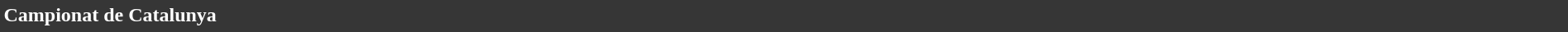<table style="width: 100%; background:#363636; color:white;">
<tr>
<td><strong>Campionat de Catalunya</strong></td>
</tr>
<tr>
</tr>
</table>
